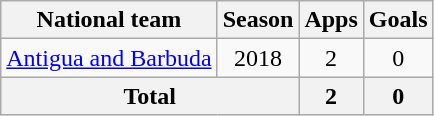<table class="wikitable" style="text-align:center">
<tr>
<th>National team</th>
<th>Season</th>
<th>Apps</th>
<th>Goals</th>
</tr>
<tr>
<td><a href='#'>Antigua and Barbuda</a></td>
<td>2018</td>
<td>2</td>
<td>0</td>
</tr>
<tr>
<th colspan="2">Total</th>
<th>2</th>
<th>0</th>
</tr>
</table>
